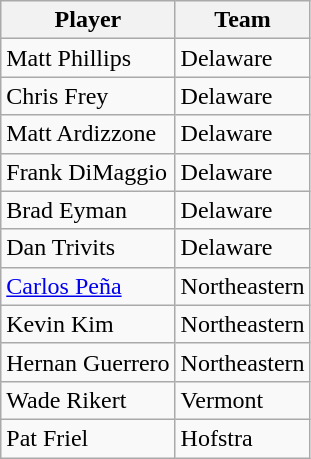<table class=wikitable>
<tr>
<th>Player</th>
<th>Team</th>
</tr>
<tr>
<td>Matt Phillips</td>
<td>Delaware</td>
</tr>
<tr>
<td>Chris Frey</td>
<td>Delaware</td>
</tr>
<tr>
<td>Matt Ardizzone</td>
<td>Delaware</td>
</tr>
<tr>
<td>Frank DiMaggio</td>
<td>Delaware</td>
</tr>
<tr>
<td>Brad Eyman</td>
<td>Delaware</td>
</tr>
<tr>
<td>Dan Trivits</td>
<td>Delaware</td>
</tr>
<tr>
<td><a href='#'>Carlos Peña</a></td>
<td>Northeastern</td>
</tr>
<tr>
<td>Kevin Kim</td>
<td>Northeastern</td>
</tr>
<tr>
<td>Hernan Guerrero</td>
<td>Northeastern</td>
</tr>
<tr>
<td>Wade Rikert</td>
<td>Vermont</td>
</tr>
<tr>
<td>Pat Friel</td>
<td>Hofstra</td>
</tr>
</table>
